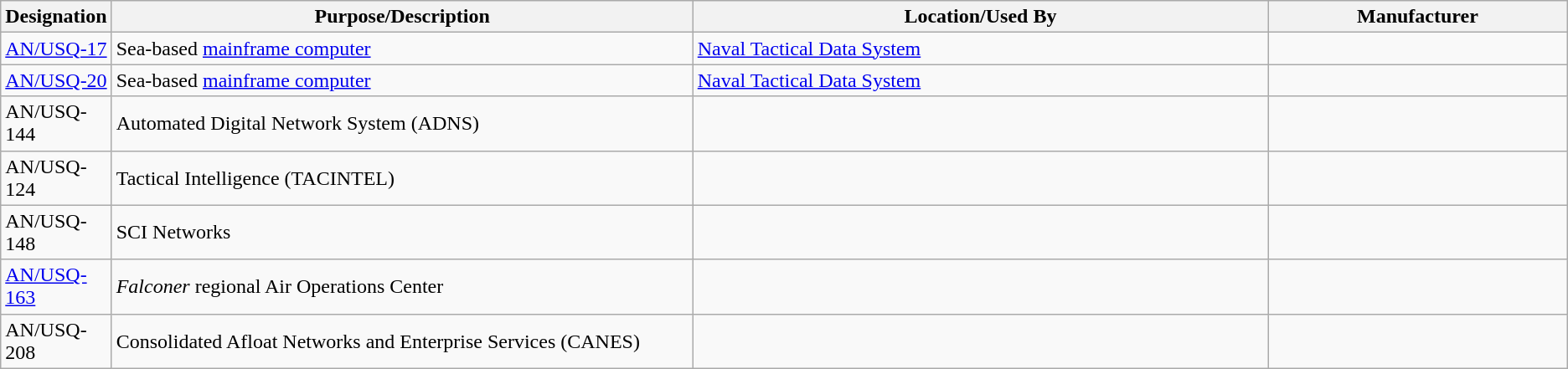<table class="wikitable sortable">
<tr>
<th scope="col">Designation</th>
<th scope="col" style="width: 500px;">Purpose/Description</th>
<th scope="col" style="width: 500px;">Location/Used By</th>
<th scope="col" style="width: 250px;">Manufacturer</th>
</tr>
<tr>
<td><a href='#'>AN/USQ-17</a></td>
<td>Sea-based <a href='#'>mainframe computer</a></td>
<td><a href='#'>Naval Tactical Data System</a></td>
<td></td>
</tr>
<tr>
<td><a href='#'>AN/USQ-20</a></td>
<td>Sea-based <a href='#'>mainframe computer</a></td>
<td><a href='#'>Naval Tactical Data System</a></td>
<td></td>
</tr>
<tr>
<td>AN/USQ-144</td>
<td>Automated Digital Network System (ADNS)</td>
<td></td>
<td></td>
</tr>
<tr>
<td>AN/USQ-124</td>
<td>Tactical Intelligence (TACINTEL)</td>
<td></td>
<td></td>
</tr>
<tr>
<td>AN/USQ-148</td>
<td>SCI Networks</td>
<td></td>
<td></td>
</tr>
<tr>
<td><a href='#'>AN/USQ-163</a></td>
<td><em>Falconer</em> regional Air Operations Center</td>
<td></td>
<td></td>
</tr>
<tr>
<td>AN/USQ-208</td>
<td>Consolidated Afloat Networks and Enterprise Services (CANES)</td>
<td></td>
<td></td>
</tr>
</table>
